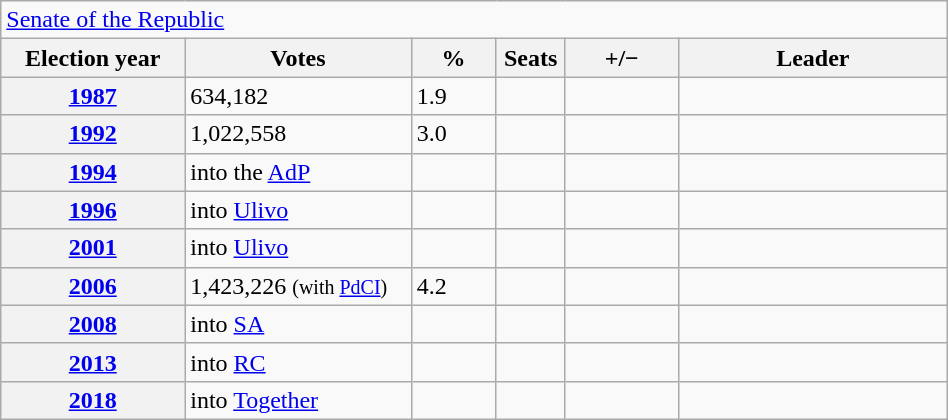<table class=wikitable style="width:50%; border:1px #AAAAFF solid">
<tr>
<td colspan=6><a href='#'>Senate of the Republic</a></td>
</tr>
<tr>
<th width=13%>Election year</th>
<th width=16%>Votes</th>
<th width=6%>%</th>
<th width=1%>Seats</th>
<th width=8%>+/−</th>
<th width=19%>Leader</th>
</tr>
<tr>
<th><a href='#'>1987</a></th>
<td>634,182</td>
<td>1.9</td>
<td></td>
<td></td>
<td></td>
</tr>
<tr>
<th><a href='#'>1992</a></th>
<td>1,022,558</td>
<td>3.0</td>
<td></td>
<td></td>
<td></td>
</tr>
<tr>
<th><a href='#'>1994</a></th>
<td>into the <a href='#'>AdP</a></td>
<td></td>
<td></td>
<td></td>
<td></td>
</tr>
<tr>
<th><a href='#'>1996</a></th>
<td>into <a href='#'>Ulivo</a></td>
<td></td>
<td></td>
<td></td>
<td></td>
</tr>
<tr>
<th><a href='#'>2001</a></th>
<td>into <a href='#'>Ulivo</a></td>
<td></td>
<td></td>
<td></td>
<td></td>
</tr>
<tr>
<th><a href='#'>2006</a></th>
<td>1,423,226 <small>(with <a href='#'>PdCI</a>)</small></td>
<td>4.2</td>
<td></td>
<td></td>
<td></td>
</tr>
<tr>
<th><a href='#'>2008</a></th>
<td>into <a href='#'>SA</a></td>
<td></td>
<td></td>
<td></td>
<td></td>
</tr>
<tr>
<th><a href='#'>2013</a></th>
<td>into <a href='#'>RC</a></td>
<td></td>
<td></td>
<td></td>
<td></td>
</tr>
<tr>
<th><a href='#'>2018</a></th>
<td>into <a href='#'>Together</a></td>
<td></td>
<td></td>
<td></td>
<td></td>
</tr>
</table>
